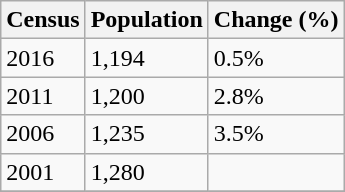<table class="wikitable">
<tr>
<th>Census</th>
<th>Population</th>
<th>Change (%)</th>
</tr>
<tr>
<td>2016</td>
<td>1,194</td>
<td> 0.5%</td>
</tr>
<tr>
<td>2011</td>
<td>1,200</td>
<td> 2.8%</td>
</tr>
<tr>
<td>2006</td>
<td>1,235</td>
<td> 3.5%</td>
</tr>
<tr>
<td>2001</td>
<td>1,280</td>
<td></td>
</tr>
<tr>
</tr>
</table>
